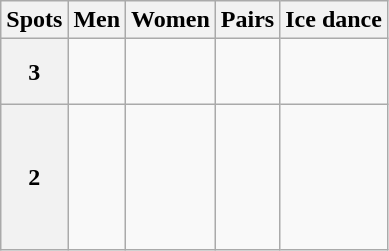<table class="wikitable unsortable" style="text-align:left;">
<tr>
<th scope="col">Spots</th>
<th scope="col">Men</th>
<th scope="col">Women</th>
<th scope="col">Pairs</th>
<th scope="col">Ice dance</th>
</tr>
<tr>
<th scope="row">3</th>
<td valign="top"><br></td>
<td valign="top"><br><br></td>
<td valign="top"><br><br></td>
<td valign="top"><br></td>
</tr>
<tr>
<th scope="row">2</th>
<td valign="top"><br><br><br><br></td>
<td valign="top"><br></td>
<td valign="top"><br><br><br><br></td>
<td valign="top"><br><br><br><br><br></td>
</tr>
</table>
